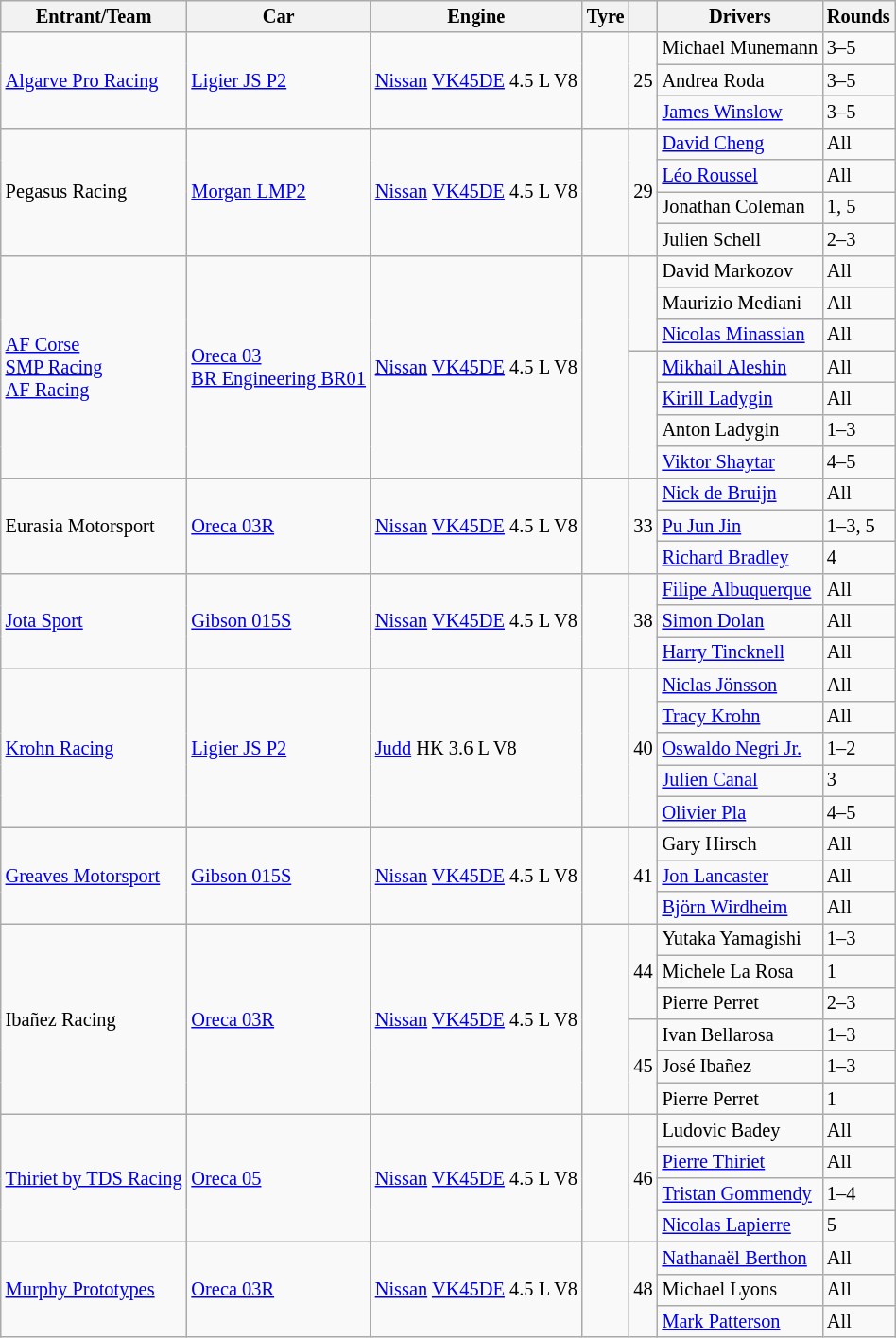<table class="wikitable" style="font-size: 85%">
<tr>
<th>Entrant/Team</th>
<th>Car</th>
<th>Engine</th>
<th>Tyre</th>
<th></th>
<th>Drivers</th>
<th>Rounds</th>
</tr>
<tr>
<td rowspan=3> <a href='#'>Algarve Pro Racing</a></td>
<td rowspan=3><a href='#'>Ligier JS P2</a></td>
<td rowspan=3><a href='#'>Nissan</a> <a href='#'>VK45DE</a> 4.5 L V8</td>
<td rowspan=3></td>
<td rowspan=3>25</td>
<td> Michael Munemann</td>
<td>3–5</td>
</tr>
<tr>
<td> Andrea Roda</td>
<td>3–5</td>
</tr>
<tr>
<td> <a href='#'>James Winslow</a></td>
<td>3–5</td>
</tr>
<tr>
<td rowspan=4> Pegasus Racing</td>
<td rowspan=4><a href='#'>Morgan LMP2</a></td>
<td rowspan=4><a href='#'>Nissan</a> <a href='#'>VK45DE</a> 4.5 L V8</td>
<td rowspan=4></td>
<td rowspan=4>29</td>
<td> <a href='#'>David Cheng</a></td>
<td>All</td>
</tr>
<tr>
<td> <a href='#'>Léo Roussel</a></td>
<td>All</td>
</tr>
<tr>
<td> Jonathan Coleman</td>
<td>1, 5</td>
</tr>
<tr>
<td> Julien Schell</td>
<td>2–3</td>
</tr>
<tr>
<td rowspan=7> <a href='#'>AF Corse</a><br> <a href='#'>SMP Racing</a><br> <a href='#'>AF Racing</a></td>
<td rowspan=7><a href='#'>Oreca 03</a><br><a href='#'>BR Engineering BR01</a></td>
<td rowspan=7><a href='#'>Nissan</a> <a href='#'>VK45DE</a> 4.5 L V8</td>
<td rowspan=7><br></td>
<td rowspan=3><br><br></td>
<td> David Markozov</td>
<td>All</td>
</tr>
<tr>
<td> Maurizio Mediani</td>
<td>All</td>
</tr>
<tr>
<td> <a href='#'>Nicolas Minassian</a></td>
<td>All</td>
</tr>
<tr>
<td rowspan=4><br><br></td>
<td> <a href='#'>Mikhail Aleshin</a></td>
<td>All</td>
</tr>
<tr>
<td> <a href='#'>Kirill Ladygin</a></td>
<td>All</td>
</tr>
<tr>
<td> Anton Ladygin</td>
<td>1–3</td>
</tr>
<tr>
<td> <a href='#'>Viktor Shaytar</a></td>
<td>4–5</td>
</tr>
<tr>
<td rowspan=3> Eurasia Motorsport</td>
<td rowspan=3><a href='#'>Oreca 03R</a></td>
<td rowspan=3><a href='#'>Nissan</a> <a href='#'>VK45DE</a> 4.5 L V8</td>
<td rowspan=3></td>
<td rowspan=3>33</td>
<td> <a href='#'>Nick de Bruijn</a></td>
<td>All</td>
</tr>
<tr>
<td> <a href='#'>Pu Jun Jin</a></td>
<td>1–3, 5</td>
</tr>
<tr>
<td> <a href='#'>Richard Bradley</a></td>
<td>4</td>
</tr>
<tr>
<td rowspan=3> <a href='#'>Jota Sport</a></td>
<td rowspan=3><a href='#'>Gibson 015S</a></td>
<td rowspan=3><a href='#'>Nissan</a> <a href='#'>VK45DE</a> 4.5 L V8</td>
<td rowspan=3></td>
<td rowspan=3>38</td>
<td> <a href='#'>Filipe Albuquerque</a></td>
<td>All</td>
</tr>
<tr>
<td> <a href='#'>Simon Dolan</a></td>
<td>All</td>
</tr>
<tr>
<td> <a href='#'>Harry Tincknell</a></td>
<td>All</td>
</tr>
<tr>
<td rowspan=5> <a href='#'>Krohn Racing</a></td>
<td rowspan=5><a href='#'>Ligier JS P2</a></td>
<td rowspan=5><a href='#'>Judd</a> HK 3.6 L V8</td>
<td rowspan=5></td>
<td rowspan=5>40</td>
<td> <a href='#'>Niclas Jönsson</a></td>
<td>All</td>
</tr>
<tr>
<td> <a href='#'>Tracy Krohn</a></td>
<td>All</td>
</tr>
<tr>
<td> <a href='#'>Oswaldo Negri Jr.</a></td>
<td>1–2</td>
</tr>
<tr>
<td> <a href='#'>Julien Canal</a></td>
<td>3</td>
</tr>
<tr>
<td> <a href='#'>Olivier Pla</a></td>
<td>4–5</td>
</tr>
<tr>
<td rowspan=3> <a href='#'>Greaves Motorsport</a></td>
<td rowspan=3><a href='#'>Gibson 015S</a></td>
<td rowspan=3><a href='#'>Nissan</a> <a href='#'>VK45DE</a> 4.5 L V8</td>
<td rowspan=3></td>
<td rowspan=3>41</td>
<td> Gary Hirsch</td>
<td>All</td>
</tr>
<tr>
<td> <a href='#'>Jon Lancaster</a></td>
<td>All</td>
</tr>
<tr>
<td> <a href='#'>Björn Wirdheim</a></td>
<td>All</td>
</tr>
<tr>
<td rowspan=6> Ibañez Racing</td>
<td rowspan=6><a href='#'>Oreca 03R</a></td>
<td rowspan=6><a href='#'>Nissan</a> <a href='#'>VK45DE</a> 4.5 L V8</td>
<td rowspan=6></td>
<td rowspan=3>44</td>
<td> Yutaka Yamagishi</td>
<td>1–3</td>
</tr>
<tr>
<td> Michele La Rosa</td>
<td>1</td>
</tr>
<tr>
<td> Pierre Perret</td>
<td>2–3</td>
</tr>
<tr>
<td rowspan=3>45</td>
<td> Ivan Bellarosa</td>
<td>1–3</td>
</tr>
<tr>
<td> José Ibañez</td>
<td>1–3</td>
</tr>
<tr>
<td> Pierre Perret</td>
<td>1</td>
</tr>
<tr>
<td rowspan=4> <a href='#'>Thiriet by TDS Racing</a></td>
<td rowspan=4><a href='#'>Oreca 05</a></td>
<td rowspan=4><a href='#'>Nissan</a> <a href='#'>VK45DE</a> 4.5 L V8</td>
<td rowspan=4></td>
<td rowspan=4>46</td>
<td> Ludovic Badey</td>
<td>All</td>
</tr>
<tr>
<td> <a href='#'>Pierre Thiriet</a></td>
<td>All</td>
</tr>
<tr>
<td> <a href='#'>Tristan Gommendy</a></td>
<td>1–4</td>
</tr>
<tr>
<td> <a href='#'>Nicolas Lapierre</a></td>
<td>5</td>
</tr>
<tr>
<td rowspan=3> <a href='#'>Murphy Prototypes</a></td>
<td rowspan=3><a href='#'>Oreca 03R</a></td>
<td rowspan=3><a href='#'>Nissan</a> <a href='#'>VK45DE</a> 4.5 L V8</td>
<td rowspan=3></td>
<td rowspan=3>48</td>
<td> <a href='#'>Nathanaël Berthon</a></td>
<td>All</td>
</tr>
<tr>
<td> Michael Lyons</td>
<td>All</td>
</tr>
<tr>
<td> <a href='#'>Mark Patterson</a></td>
<td>All</td>
</tr>
</table>
